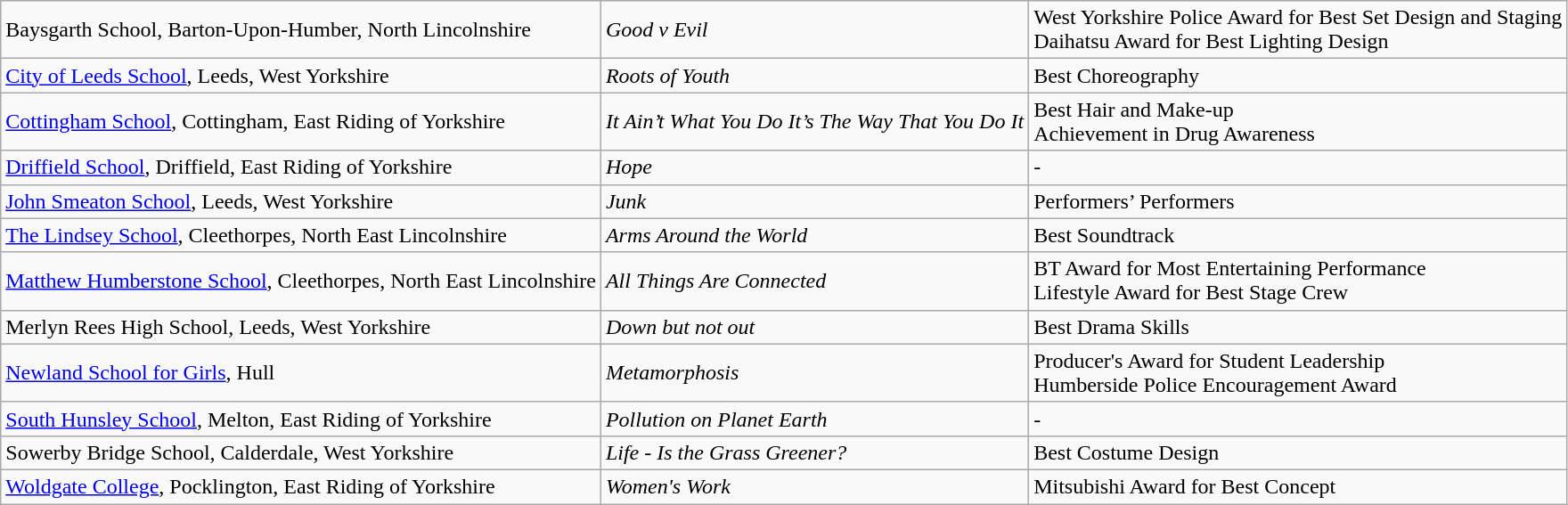<table class="wikitable">
<tr>
<td>Baysgarth School, Barton-Upon-Humber, North Lincolnshire</td>
<td><em>Good v Evil</em></td>
<td>West Yorkshire Police Award for Best Set Design and Staging<br>Daihatsu Award for Best Lighting Design</td>
</tr>
<tr>
<td><a href='#'>City of Leeds School</a>, Leeds, West Yorkshire</td>
<td><em>Roots of Youth</em></td>
<td>Best Choreography</td>
</tr>
<tr>
<td><a href='#'>Cottingham School</a>, Cottingham, East Riding of Yorkshire</td>
<td><em>It Ain’t What You Do It’s The Way That You Do It</em></td>
<td>Best Hair and Make-up<br>Achievement in Drug Awareness</td>
</tr>
<tr>
<td><a href='#'>Driffield School</a>, Driffield, East Riding of Yorkshire</td>
<td><em>Hope</em></td>
<td>-</td>
</tr>
<tr>
<td><a href='#'>John Smeaton School</a>, Leeds, West Yorkshire</td>
<td><em>Junk</em></td>
<td>Performers’ Performers</td>
</tr>
<tr>
<td><a href='#'>The Lindsey School</a>, Cleethorpes, North East Lincolnshire</td>
<td><em>Arms Around the World</em></td>
<td>Best Soundtrack</td>
</tr>
<tr>
<td><a href='#'>Matthew Humberstone School</a>, Cleethorpes, North East Lincolnshire</td>
<td><em>All Things Are Connected</em></td>
<td>BT Award for Most Entertaining Performance<br>Lifestyle Award for Best Stage Crew</td>
</tr>
<tr>
<td>Merlyn Rees High School, Leeds, West Yorkshire</td>
<td><em>Down but not out</em></td>
<td>Best Drama Skills</td>
</tr>
<tr>
<td><a href='#'>Newland School for Girls</a>, Hull</td>
<td><em>Metamorphosis</em></td>
<td>Producer's Award for Student Leadership<br>Humberside Police Encouragement Award</td>
</tr>
<tr>
<td><a href='#'>South Hunsley School</a>, Melton, East Riding of Yorkshire</td>
<td><em>Pollution on Planet Earth</em></td>
<td>-</td>
</tr>
<tr>
<td>Sowerby Bridge School, Calderdale, West Yorkshire</td>
<td><em>Life - Is the Grass Greener?</em></td>
<td>Best Costume Design</td>
</tr>
<tr>
<td><a href='#'>Woldgate College</a>, Pocklington, East Riding of Yorkshire</td>
<td><em>Women's Work</em></td>
<td>Mitsubishi Award for Best Concept</td>
</tr>
</table>
